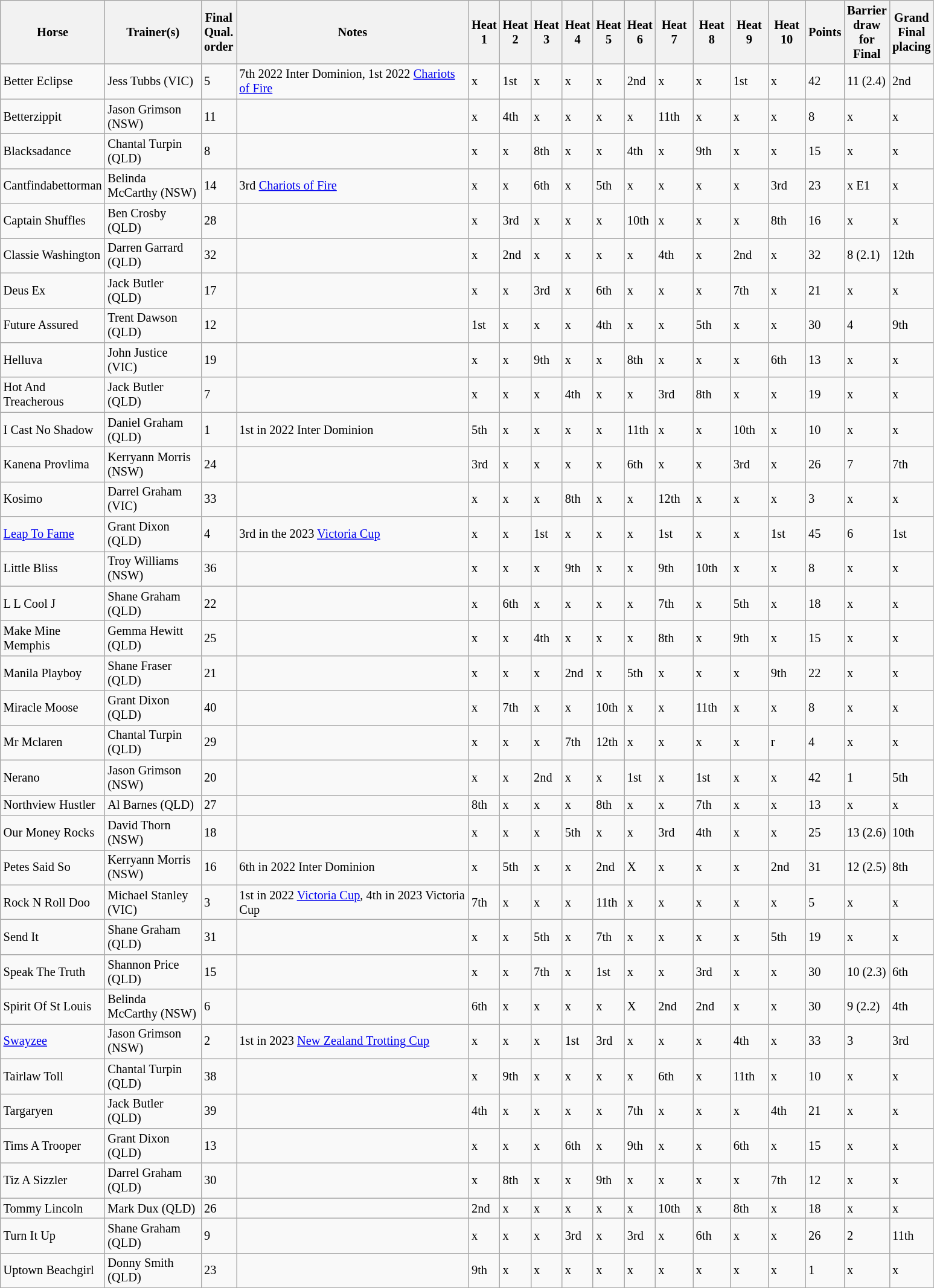<table class="wikitable sortable" style="font-size:85%">
<tr>
<th width="100px">Horse <br></th>
<th width="100px">Trainer(s)<br></th>
<th width="25px">Final Qual. order <br></th>
<th width="250px">Notes<br></th>
<th width="25px">Heat 1<br></th>
<th width="25px">Heat 2<br></th>
<th width="25px">Heat 3<br></th>
<th width="25px">Heat 4<br></th>
<th width="25px">Heat 5<br></th>
<th width="25px">Heat 6<br></th>
<th width="35px">Heat 7<br></th>
<th width="35px">Heat 8<br></th>
<th width="35px">Heat 9<br></th>
<th width="35px">Heat 10<br></th>
<th width="35px">Points<br></th>
<th width="35px">Barrier draw for Final<br></th>
<th width="35px">Grand Final placing</th>
</tr>
<tr>
<td>Better Eclipse</td>
<td>Jess Tubbs (VIC)</td>
<td>5</td>
<td>7th 2022 Inter Dominion, 1st 2022 <a href='#'>Chariots of Fire</a></td>
<td>x</td>
<td>1st</td>
<td>x</td>
<td>x</td>
<td>x</td>
<td>2nd</td>
<td>x</td>
<td>x</td>
<td>1st</td>
<td>x</td>
<td>42</td>
<td>11 (2.4)</td>
<td>2nd</td>
</tr>
<tr>
<td>Betterzippit</td>
<td>Jason Grimson (NSW)</td>
<td>11</td>
<td></td>
<td>x</td>
<td>4th</td>
<td>x</td>
<td>x</td>
<td>x</td>
<td>x</td>
<td>11th</td>
<td>x</td>
<td>x</td>
<td>x</td>
<td>8</td>
<td>x</td>
<td>x</td>
</tr>
<tr>
<td>Blacksadance</td>
<td>Chantal Turpin  (QLD)</td>
<td>8</td>
<td></td>
<td>x</td>
<td>x</td>
<td>8th</td>
<td>x</td>
<td>x</td>
<td>4th</td>
<td>x</td>
<td>9th</td>
<td>x</td>
<td>x</td>
<td>15</td>
<td>x</td>
<td>x</td>
</tr>
<tr>
<td>Cantfindabettorman</td>
<td>Belinda McCarthy (NSW)</td>
<td>14</td>
<td>3rd <a href='#'>Chariots of Fire</a></td>
<td>x</td>
<td>x</td>
<td>6th</td>
<td>x</td>
<td>5th</td>
<td>x</td>
<td>x</td>
<td>x</td>
<td>x</td>
<td>3rd</td>
<td>23</td>
<td>x E1</td>
<td>x</td>
</tr>
<tr>
<td>Captain Shuffles</td>
<td>Ben Crosby (QLD)</td>
<td>28</td>
<td></td>
<td>x</td>
<td>3rd</td>
<td>x</td>
<td>x</td>
<td>x</td>
<td>10th</td>
<td>x</td>
<td>x</td>
<td>x</td>
<td>8th</td>
<td>16</td>
<td>x</td>
<td>x</td>
</tr>
<tr>
<td>Classie Washington</td>
<td>Darren Garrard (QLD)</td>
<td>32</td>
<td></td>
<td>x</td>
<td>2nd</td>
<td>x</td>
<td>x</td>
<td>x</td>
<td>x</td>
<td>4th</td>
<td>x</td>
<td>2nd</td>
<td>x</td>
<td>32</td>
<td>8 (2.1)</td>
<td>12th</td>
</tr>
<tr>
<td>Deus Ex</td>
<td>Jack Butler (QLD)</td>
<td>17</td>
<td></td>
<td>x</td>
<td>x</td>
<td>3rd</td>
<td>x</td>
<td>6th</td>
<td>x</td>
<td>x</td>
<td>x</td>
<td>7th</td>
<td>x</td>
<td>21</td>
<td>x</td>
<td>x</td>
</tr>
<tr>
<td>Future Assured</td>
<td>Trent Dawson  (QLD)</td>
<td>12</td>
<td></td>
<td>1st</td>
<td>x</td>
<td>x</td>
<td>x</td>
<td>4th</td>
<td>x</td>
<td>x</td>
<td>5th</td>
<td>x</td>
<td>x</td>
<td>30</td>
<td>4</td>
<td>9th</td>
</tr>
<tr>
<td>Helluva</td>
<td>John Justice (VIC)</td>
<td>19</td>
<td></td>
<td>x</td>
<td>x</td>
<td>9th</td>
<td>x</td>
<td>x</td>
<td>8th</td>
<td>x</td>
<td>x</td>
<td>x</td>
<td>6th</td>
<td>13</td>
<td>x</td>
<td>x</td>
</tr>
<tr>
<td>Hot And Treacherous</td>
<td>Jack Butler (QLD)</td>
<td>7</td>
<td></td>
<td>x</td>
<td>x</td>
<td>x</td>
<td>4th</td>
<td>x</td>
<td>x</td>
<td>3rd</td>
<td>8th</td>
<td>x</td>
<td>x</td>
<td>19</td>
<td>x</td>
<td>x</td>
</tr>
<tr>
<td>I Cast No Shadow</td>
<td>Daniel Graham  (QLD)</td>
<td>1</td>
<td>1st in 2022 Inter Dominion</td>
<td>5th</td>
<td>x</td>
<td>x</td>
<td>x</td>
<td>x</td>
<td>11th</td>
<td>x</td>
<td>x</td>
<td>10th</td>
<td>x</td>
<td>10</td>
<td>x</td>
<td>x</td>
</tr>
<tr>
<td>Kanena Provlima</td>
<td>Kerryann Morris (NSW)</td>
<td>24</td>
<td></td>
<td>3rd</td>
<td>x</td>
<td>x</td>
<td>x</td>
<td>x</td>
<td>6th</td>
<td>x</td>
<td>x</td>
<td>3rd</td>
<td>x</td>
<td>26</td>
<td>7</td>
<td>7th</td>
</tr>
<tr>
<td>Kosimo</td>
<td>Darrel Graham (VIC)</td>
<td>33</td>
<td></td>
<td>x</td>
<td>x</td>
<td>x</td>
<td>8th</td>
<td>x</td>
<td>x</td>
<td>12th</td>
<td>x</td>
<td>x</td>
<td>x</td>
<td>3</td>
<td>x</td>
<td>x</td>
</tr>
<tr>
<td><a href='#'>Leap To Fame</a></td>
<td>Grant Dixon (QLD)</td>
<td>4</td>
<td>3rd in the 2023 <a href='#'>Victoria Cup</a></td>
<td>x</td>
<td>x</td>
<td>1st</td>
<td>x</td>
<td>x</td>
<td>x</td>
<td>1st</td>
<td>x</td>
<td>x</td>
<td>1st</td>
<td>45</td>
<td>6</td>
<td>1st</td>
</tr>
<tr>
<td>Little Bliss</td>
<td>Troy Williams  (NSW)</td>
<td>36</td>
<td></td>
<td>x</td>
<td>x</td>
<td>x</td>
<td>9th</td>
<td>x</td>
<td>x</td>
<td>9th</td>
<td>10th</td>
<td>x</td>
<td>x</td>
<td>8</td>
<td>x</td>
<td>x</td>
</tr>
<tr>
<td>L L Cool J</td>
<td>Shane Graham (QLD)</td>
<td>22</td>
<td></td>
<td>x</td>
<td>6th</td>
<td>x</td>
<td>x</td>
<td>x</td>
<td>x</td>
<td>7th</td>
<td>x</td>
<td>5th</td>
<td>x</td>
<td>18</td>
<td>x</td>
<td>x</td>
</tr>
<tr>
<td>Make Mine Memphis</td>
<td>Gemma Hewitt (QLD)</td>
<td>25</td>
<td></td>
<td>x</td>
<td>x</td>
<td>4th</td>
<td>x</td>
<td>x</td>
<td>x</td>
<td>8th</td>
<td>x</td>
<td>9th</td>
<td>x</td>
<td>15</td>
<td>x</td>
<td>x</td>
</tr>
<tr>
<td>Manila Playboy</td>
<td>Shane Fraser (QLD)</td>
<td>21</td>
<td></td>
<td>x</td>
<td>x</td>
<td>x</td>
<td>2nd</td>
<td>x</td>
<td>5th</td>
<td>x</td>
<td>x</td>
<td>x</td>
<td>9th</td>
<td>22</td>
<td>x</td>
<td>x</td>
</tr>
<tr>
<td>Miracle Moose</td>
<td>Grant Dixon (QLD)</td>
<td>40</td>
<td></td>
<td>x</td>
<td>7th</td>
<td>x</td>
<td>x</td>
<td>10th</td>
<td>x</td>
<td>x</td>
<td>11th</td>
<td>x</td>
<td>x</td>
<td>8</td>
<td>x</td>
<td>x</td>
</tr>
<tr>
<td>Mr Mclaren</td>
<td>Chantal Turpin (QLD)</td>
<td>29</td>
<td></td>
<td>x</td>
<td>x</td>
<td>x</td>
<td>7th</td>
<td>12th</td>
<td>x</td>
<td>x</td>
<td>x</td>
<td>x</td>
<td>r</td>
<td>4</td>
<td>x</td>
<td>x</td>
</tr>
<tr>
<td>Nerano</td>
<td>Jason Grimson (NSW)</td>
<td>20</td>
<td></td>
<td>x</td>
<td>x</td>
<td>2nd</td>
<td>x</td>
<td>x</td>
<td>1st</td>
<td>x</td>
<td>1st</td>
<td>x</td>
<td>x</td>
<td>42</td>
<td>1</td>
<td>5th</td>
</tr>
<tr>
<td>Northview Hustler</td>
<td>Al Barnes (QLD)</td>
<td>27</td>
<td></td>
<td>8th</td>
<td>x</td>
<td>x</td>
<td>x</td>
<td>8th</td>
<td>x</td>
<td>x</td>
<td>7th</td>
<td>x</td>
<td>x</td>
<td>13</td>
<td>x</td>
<td>x</td>
</tr>
<tr>
<td>Our Money Rocks</td>
<td>David Thorn (NSW)</td>
<td>18</td>
<td></td>
<td>x</td>
<td>x</td>
<td>x</td>
<td>5th</td>
<td>x</td>
<td>x</td>
<td>3rd</td>
<td>4th</td>
<td>x</td>
<td>x</td>
<td>25</td>
<td>13 (2.6)</td>
<td>10th</td>
</tr>
<tr>
<td>Petes Said So</td>
<td>Kerryann Morris  (NSW)</td>
<td>16</td>
<td>6th in 2022 Inter Dominion</td>
<td>x</td>
<td>5th</td>
<td>x</td>
<td>x</td>
<td>2nd</td>
<td>X</td>
<td>x</td>
<td>x</td>
<td>x</td>
<td>2nd</td>
<td>31</td>
<td>12 (2.5)</td>
<td>8th</td>
</tr>
<tr>
<td>Rock N Roll Doo</td>
<td>Michael Stanley (VIC)</td>
<td>3</td>
<td>1st in 2022 <a href='#'>Victoria Cup</a>, 4th in 2023 Victoria Cup</td>
<td>7th</td>
<td>x</td>
<td>x</td>
<td>x</td>
<td>11th</td>
<td>x</td>
<td>x</td>
<td>x</td>
<td>x</td>
<td>x</td>
<td>5</td>
<td>x</td>
<td>x</td>
</tr>
<tr>
<td>Send It</td>
<td>Shane Graham (QLD)</td>
<td>31</td>
<td></td>
<td>x</td>
<td>x</td>
<td>5th</td>
<td>x</td>
<td>7th</td>
<td>x</td>
<td>x</td>
<td>x</td>
<td>x</td>
<td>5th</td>
<td>19</td>
<td>x</td>
<td>x</td>
</tr>
<tr>
<td>Speak The Truth</td>
<td>Shannon Price (QLD)</td>
<td>15</td>
<td></td>
<td>x</td>
<td>x</td>
<td>7th</td>
<td>x</td>
<td>1st</td>
<td>x</td>
<td>x</td>
<td>3rd</td>
<td>x</td>
<td>x</td>
<td>30</td>
<td>10 (2.3)</td>
<td>6th</td>
</tr>
<tr>
<td>Spirit Of St Louis</td>
<td>Belinda McCarthy (NSW)</td>
<td>6</td>
<td></td>
<td>6th</td>
<td>x</td>
<td>x</td>
<td>x</td>
<td>x</td>
<td>X</td>
<td>2nd</td>
<td>2nd</td>
<td>x</td>
<td>x</td>
<td>30</td>
<td>9 (2.2)</td>
<td>4th</td>
</tr>
<tr>
<td><a href='#'>Swayzee</a></td>
<td>Jason Grimson  (NSW)</td>
<td>2</td>
<td>1st in 2023 <a href='#'>New Zealand Trotting Cup</a></td>
<td>x</td>
<td>x</td>
<td>x</td>
<td>1st</td>
<td>3rd</td>
<td>x</td>
<td>x</td>
<td>x</td>
<td>4th</td>
<td>x</td>
<td>33</td>
<td>3</td>
<td>3rd</td>
</tr>
<tr>
<td>Tairlaw Toll</td>
<td>Chantal Turpin (QLD)</td>
<td>38</td>
<td></td>
<td>x</td>
<td>9th</td>
<td>x</td>
<td>x</td>
<td>x</td>
<td>x</td>
<td>6th</td>
<td>x</td>
<td>11th</td>
<td>x</td>
<td>10</td>
<td>x</td>
<td>x</td>
</tr>
<tr>
<td>Targaryen</td>
<td>Jack Butler (QLD)</td>
<td>39</td>
<td></td>
<td>4th</td>
<td>x</td>
<td>x</td>
<td>x</td>
<td>x</td>
<td>7th</td>
<td>x</td>
<td>x</td>
<td>x</td>
<td>4th</td>
<td>21</td>
<td>x</td>
<td>x</td>
</tr>
<tr>
<td>Tims A Trooper</td>
<td>Grant Dixon (QLD)</td>
<td>13</td>
<td></td>
<td>x</td>
<td>x</td>
<td>x</td>
<td>6th</td>
<td>x</td>
<td>9th</td>
<td>x</td>
<td>x</td>
<td>6th</td>
<td>x</td>
<td>15</td>
<td>x</td>
<td>x</td>
</tr>
<tr>
<td>Tiz A Sizzler</td>
<td>Darrel Graham (QLD)</td>
<td>30</td>
<td></td>
<td>x</td>
<td>8th</td>
<td>x</td>
<td>x</td>
<td>9th</td>
<td>x</td>
<td>x</td>
<td>x</td>
<td>x</td>
<td>7th</td>
<td>12</td>
<td>x</td>
<td>x</td>
</tr>
<tr>
<td>Tommy Lincoln</td>
<td>Mark Dux (QLD)</td>
<td>26</td>
<td></td>
<td>2nd</td>
<td>x</td>
<td>x</td>
<td>x</td>
<td>x</td>
<td>x</td>
<td>10th</td>
<td>x</td>
<td>8th</td>
<td>x</td>
<td>18</td>
<td>x</td>
<td>x</td>
</tr>
<tr>
<td>Turn It Up</td>
<td>Shane Graham (QLD)</td>
<td>9</td>
<td></td>
<td>x</td>
<td>x</td>
<td>x</td>
<td>3rd</td>
<td>x</td>
<td>3rd</td>
<td>x</td>
<td>6th</td>
<td>x</td>
<td>x</td>
<td>26</td>
<td>2</td>
<td>11th</td>
</tr>
<tr>
<td>Uptown Beachgirl</td>
<td>Donny Smith (QLD)</td>
<td>23</td>
<td></td>
<td>9th</td>
<td>x</td>
<td>x</td>
<td>x</td>
<td>x</td>
<td>x</td>
<td>x</td>
<td>x</td>
<td>x</td>
<td>x</td>
<td>1</td>
<td>x</td>
<td>x</td>
</tr>
<tr>
</tr>
</table>
